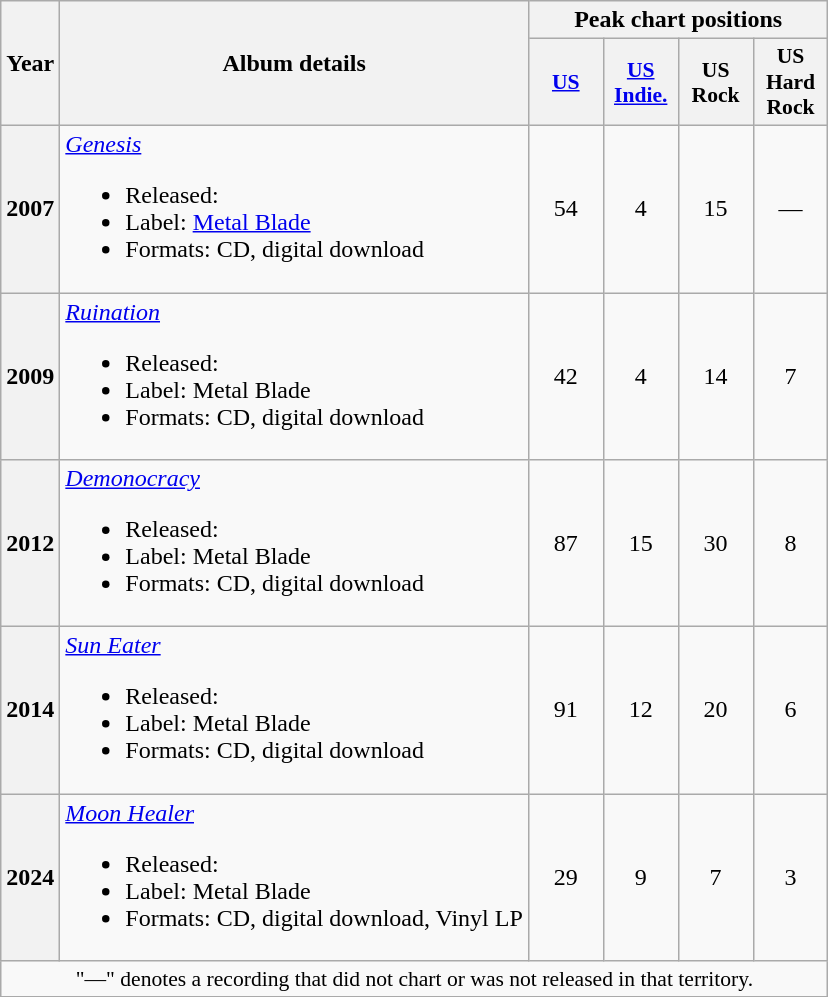<table class="wikitable plainrowheaders" style="text-align:center;">
<tr>
<th rowspan="2">Year</th>
<th rowspan="2">Album details</th>
<th scope="col" colspan="10">Peak chart positions</th>
</tr>
<tr>
<th scope="col" style="width:3em;font-size:90%;"><a href='#'>US</a><br></th>
<th scope="col" style="width:3em;font-size:90%;"><a href='#'>US<br>Indie.</a><br></th>
<th scope="col" style="width:3em;font-size:90%;">US<br>Rock<br></th>
<th scope="col" style="width:3em;font-size:90%;">US<br>Hard Rock<br></th>
</tr>
<tr>
<th scope="row">2007</th>
<td align=left><em><a href='#'>Genesis</a></em><br><ul><li>Released: </li><li>Label: <a href='#'>Metal Blade</a></li><li>Formats: CD, digital download</li></ul></td>
<td>54</td>
<td>4</td>
<td>15</td>
<td>—</td>
</tr>
<tr>
<th scope="row">2009</th>
<td align=left><em><a href='#'>Ruination</a></em><br><ul><li>Released: </li><li>Label: Metal Blade</li><li>Formats: CD, digital download</li></ul></td>
<td>42</td>
<td>4</td>
<td>14</td>
<td>7</td>
</tr>
<tr>
<th scope="row">2012</th>
<td align=left><em><a href='#'>Demonocracy</a></em><br><ul><li>Released: </li><li>Label: Metal Blade</li><li>Formats: CD, digital download</li></ul></td>
<td>87</td>
<td>15</td>
<td>30</td>
<td>8</td>
</tr>
<tr>
<th scope="row">2014</th>
<td align=left><em><a href='#'>Sun Eater</a></em><br><ul><li>Released: </li><li>Label: Metal Blade</li><li>Formats: CD, digital download</li></ul></td>
<td>91</td>
<td>12</td>
<td>20</td>
<td>6</td>
</tr>
<tr>
<th scope="row">2024</th>
<td align=left><em><a href='#'>Moon Healer</a></em><br><ul><li>Released: </li><li>Label: Metal Blade</li><li>Formats: CD, digital download, Vinyl LP</li></ul></td>
<td>29</td>
<td>9</td>
<td>7</td>
<td>3</td>
</tr>
<tr>
<td colspan="15" style="font-size:90%">"—" denotes a recording that did not chart or was not released in that territory.</td>
</tr>
</table>
